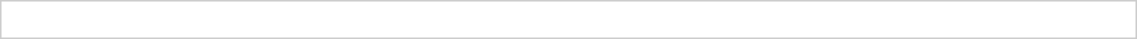<table style="border:1px solid #ccc; width:60%;">
<tr>
<td><br></td>
<td style="text-align:right; vertical-align:top;"></td>
</tr>
</table>
